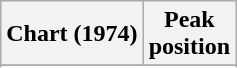<table class="wikitable sortable plainrowheaders" style="text-align:center">
<tr>
<th scope="col">Chart (1974)</th>
<th scope="col">Peak<br>position</th>
</tr>
<tr>
</tr>
<tr>
</tr>
</table>
